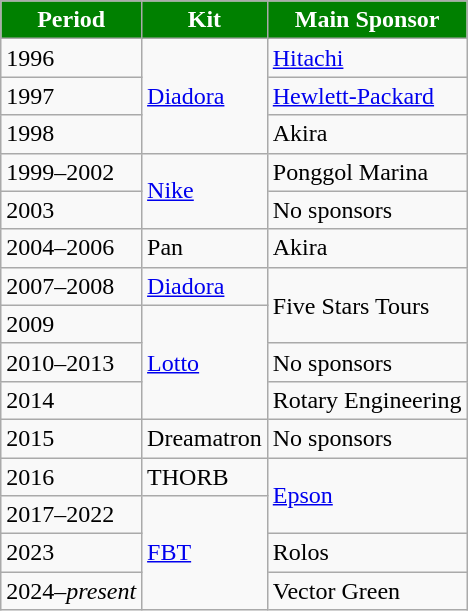<table class="wikitable">
<tr>
<th style="background-color:green; color:white;"><strong>Period</strong></th>
<th style="background-color:green; color:white;"><strong>Kit</strong></th>
<th style="background-color:green; color:white;"><strong>Main Sponsor</strong></th>
</tr>
<tr>
<td>1996</td>
<td rowspan="3"> <a href='#'>Diadora</a></td>
<td> <a href='#'>Hitachi</a></td>
</tr>
<tr>
<td>1997</td>
<td> <a href='#'>Hewlett-Packard</a></td>
</tr>
<tr>
<td>1998</td>
<td> Akira</td>
</tr>
<tr>
<td>1999–2002</td>
<td rowspan="2"> <a href='#'>Nike</a></td>
<td> Ponggol Marina</td>
</tr>
<tr>
<td>2003</td>
<td>No sponsors</td>
</tr>
<tr>
<td>2004–2006</td>
<td> Pan</td>
<td> Akira</td>
</tr>
<tr>
<td>2007–2008</td>
<td> <a href='#'>Diadora</a></td>
<td rowspan="2"> Five Stars Tours</td>
</tr>
<tr>
<td>2009</td>
<td rowspan="3"> <a href='#'>Lotto</a></td>
</tr>
<tr>
<td>2010–2013</td>
<td>No sponsors</td>
</tr>
<tr>
<td>2014</td>
<td> Rotary Engineering</td>
</tr>
<tr>
<td>2015</td>
<td> Dreamatron</td>
<td>No sponsors</td>
</tr>
<tr>
<td>2016</td>
<td><strong></strong> THORB</td>
<td rowspan="2"> <a href='#'>Epson</a></td>
</tr>
<tr>
<td>2017–2022</td>
<td rowspan="3"> <a href='#'>FBT</a></td>
</tr>
<tr>
<td>2023</td>
<td> Rolos</td>
</tr>
<tr>
<td>2024–<em>present</em></td>
<td> Vector Green</td>
</tr>
</table>
